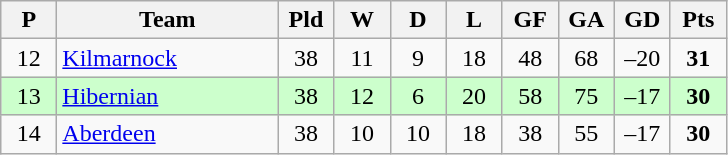<table class="wikitable" style="text-align: center;">
<tr>
<th width=30>P</th>
<th width=140>Team</th>
<th width=30>Pld</th>
<th width=30>W</th>
<th width=30>D</th>
<th width=30>L</th>
<th width=30>GF</th>
<th width=30>GA</th>
<th width=30>GD</th>
<th width=30>Pts</th>
</tr>
<tr>
<td>12</td>
<td align=left><a href='#'>Kilmarnock</a></td>
<td>38</td>
<td>11</td>
<td>9</td>
<td>18</td>
<td>48</td>
<td>68</td>
<td>–20</td>
<td><strong>31</strong></td>
</tr>
<tr style="background:#ccffcc;">
<td>13</td>
<td align=left><a href='#'>Hibernian</a></td>
<td>38</td>
<td>12</td>
<td>6</td>
<td>20</td>
<td>58</td>
<td>75</td>
<td>–17</td>
<td><strong>30</strong></td>
</tr>
<tr>
<td>14</td>
<td align=left><a href='#'>Aberdeen</a></td>
<td>38</td>
<td>10</td>
<td>10</td>
<td>18</td>
<td>38</td>
<td>55</td>
<td>–17</td>
<td><strong>30</strong></td>
</tr>
</table>
